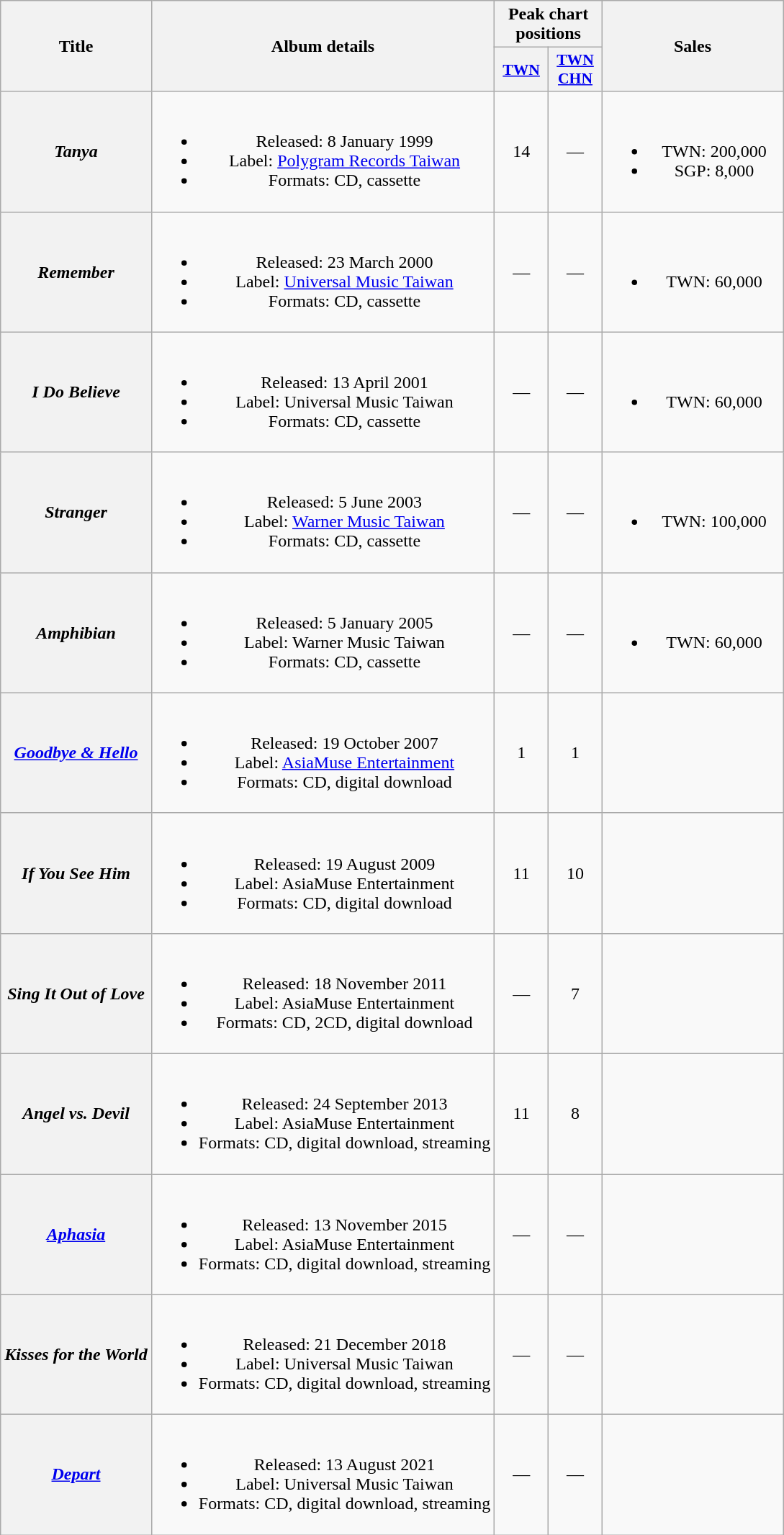<table class="wikitable plainrowheaders" style="text-align:center;">
<tr>
<th rowspan="2">Title</th>
<th rowspan="2">Album details</th>
<th colspan="2">Peak chart positions</th>
<th rowspan="2" scope="col" style="width:10em;">Sales</th>
</tr>
<tr>
<th scope="col" style="width:3em;font-size:90%;"><a href='#'>TWN</a><br></th>
<th scope="col" style="width:3em;font-size:90%;"><a href='#'>TWN CHN</a><br></th>
</tr>
<tr>
<th scope="row"><em>Tanya</em></th>
<td><br><ul><li>Released: 8 January 1999</li><li>Label: <a href='#'>Polygram Records Taiwan</a></li><li>Formats: CD, cassette</li></ul></td>
<td>14</td>
<td>—</td>
<td><br><ul><li>TWN: 200,000</li><li>SGP: 8,000</li></ul></td>
</tr>
<tr>
<th scope="row"><em>Remember</em></th>
<td><br><ul><li>Released: 23 March 2000</li><li>Label: <a href='#'>Universal Music Taiwan</a></li><li>Formats: CD, cassette</li></ul></td>
<td>—</td>
<td>—</td>
<td><br><ul><li>TWN: 60,000</li></ul></td>
</tr>
<tr>
<th scope="row"><em>I Do Believe</em></th>
<td><br><ul><li>Released: 13 April 2001</li><li>Label: Universal Music Taiwan</li><li>Formats: CD, cassette</li></ul></td>
<td>—</td>
<td>—</td>
<td><br><ul><li>TWN: 60,000</li></ul></td>
</tr>
<tr>
<th scope="row"><em>Stranger</em></th>
<td><br><ul><li>Released: 5 June 2003</li><li>Label: <a href='#'>Warner Music Taiwan</a></li><li>Formats: CD, cassette</li></ul></td>
<td>—</td>
<td>—</td>
<td><br><ul><li>TWN: 100,000</li></ul></td>
</tr>
<tr>
<th scope="row"><em>Amphibian</em></th>
<td><br><ul><li>Released: 5 January 2005</li><li>Label: Warner Music Taiwan</li><li>Formats: CD, cassette</li></ul></td>
<td>—</td>
<td>—</td>
<td><br><ul><li>TWN: 60,000</li></ul></td>
</tr>
<tr>
<th scope="row"><em><a href='#'>Goodbye & Hello</a></em></th>
<td><br><ul><li>Released: 19 October 2007</li><li>Label: <a href='#'>AsiaMuse Entertainment</a></li><li>Formats: CD, digital download</li></ul></td>
<td>1</td>
<td>1</td>
<td></td>
</tr>
<tr>
<th scope="row"><em>If You See Him</em></th>
<td><br><ul><li>Released: 19 August 2009</li><li>Label: AsiaMuse Entertainment</li><li>Formats: CD, digital download</li></ul></td>
<td>11</td>
<td>10</td>
<td></td>
</tr>
<tr>
<th scope="row"><em>Sing It Out of Love</em></th>
<td><br><ul><li>Released: 18 November 2011</li><li>Label: AsiaMuse Entertainment</li><li>Formats: CD, 2CD, digital download</li></ul></td>
<td>—</td>
<td>7</td>
<td></td>
</tr>
<tr>
<th scope="row"><em>Angel vs. Devil</em></th>
<td><br><ul><li>Released: 24 September 2013</li><li>Label: AsiaMuse Entertainment</li><li>Formats: CD, digital download, streaming</li></ul></td>
<td>11</td>
<td>8</td>
<td></td>
</tr>
<tr>
<th scope="row"><em><a href='#'>Aphasia</a></em></th>
<td><br><ul><li>Released: 13 November 2015</li><li>Label: AsiaMuse Entertainment</li><li>Formats: CD, digital download, streaming</li></ul></td>
<td>—</td>
<td>—</td>
<td></td>
</tr>
<tr>
<th scope="row"><em>Kisses for the World</em></th>
<td><br><ul><li>Released: 21 December 2018</li><li>Label: Universal Music Taiwan</li><li>Formats: CD, digital download, streaming</li></ul></td>
<td>—</td>
<td>—</td>
<td></td>
</tr>
<tr>
<th scope="row"><em><a href='#'>Depart</a></em></th>
<td><br><ul><li>Released: 13 August 2021</li><li>Label: Universal Music Taiwan</li><li>Formats: CD, digital download, streaming</li></ul></td>
<td>—</td>
<td>—</td>
<td></td>
</tr>
</table>
